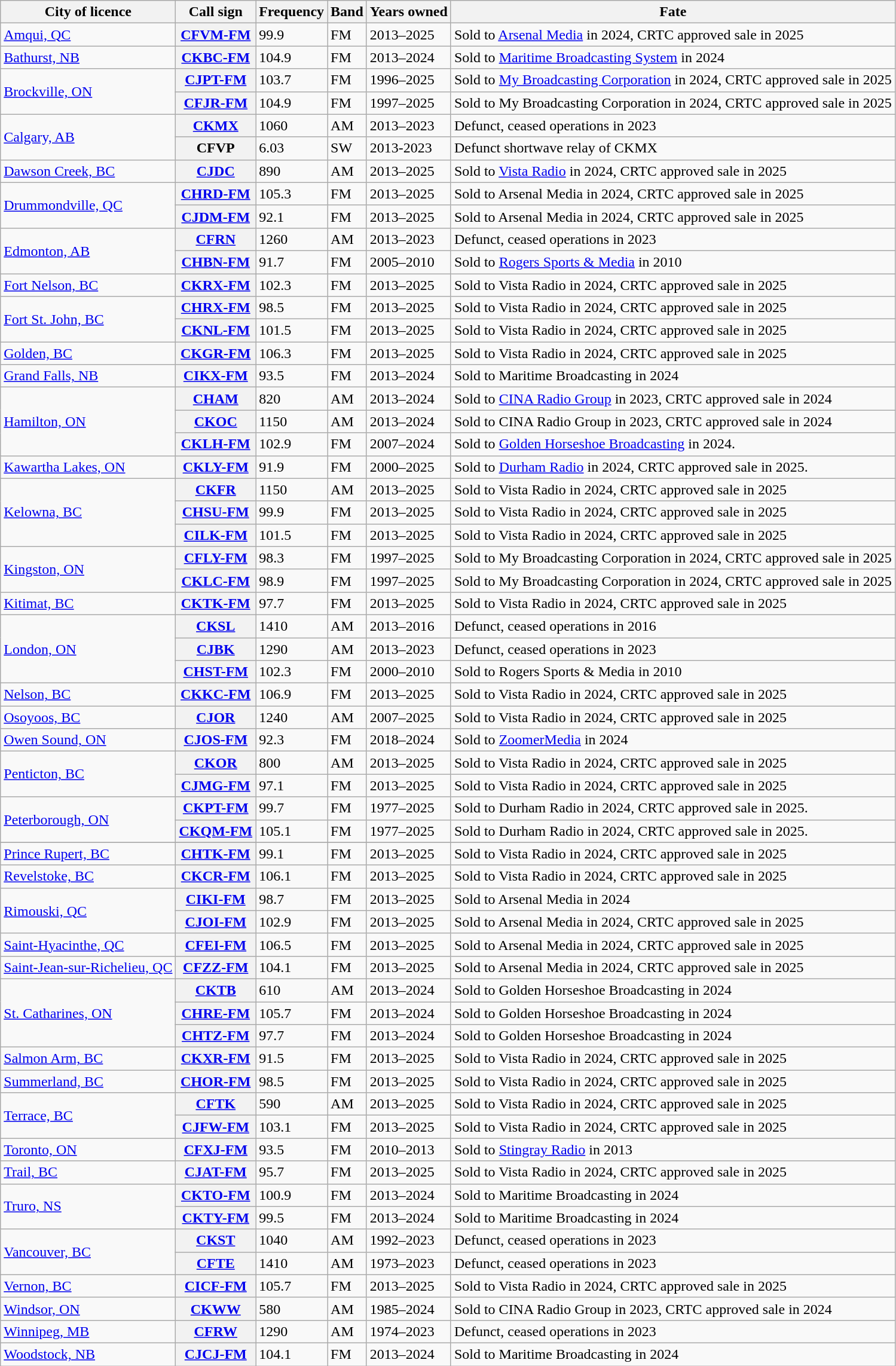<table class="wikitable sortable">
<tr>
<th scope="col">City of licence</th>
<th scope="col">Call sign</th>
<th scope="col">Frequency</th>
<th scope="col">Band</th>
<th scope="col">Years owned</th>
<th scope="col">Fate</th>
</tr>
<tr>
<td><a href='#'>Amqui, QC</a></td>
<th scope="row"><a href='#'>CFVM-FM</a></th>
<td data-sort-value=099900>99.9</td>
<td>FM</td>
<td>2013–2025</td>
<td>Sold to <a href='#'>Arsenal Media</a> in 2024, CRTC approved sale in 2025</td>
</tr>
<tr>
<td><a href='#'>Bathurst, NB</a></td>
<th scope="row"><a href='#'>CKBC-FM</a></th>
<td data-sort-value=104900>104.9</td>
<td>FM</td>
<td>2013–2024</td>
<td>Sold to <a href='#'>Maritime Broadcasting System</a> in 2024</td>
</tr>
<tr>
<td rowspan="2"><a href='#'>Brockville, ON</a></td>
<th scope="row"><a href='#'>CJPT-FM</a></th>
<td data-sort-value=103700>103.7</td>
<td>FM</td>
<td>1996–2025</td>
<td>Sold to <a href='#'>My Broadcasting Corporation</a> in 2024, CRTC approved sale in 2025</td>
</tr>
<tr>
<th scope="row"><a href='#'>CFJR-FM</a></th>
<td data-sort-value=104900>104.9</td>
<td>FM</td>
<td>1997–2025</td>
<td>Sold to My Broadcasting Corporation in 2024, CRTC approved sale in 2025</td>
</tr>
<tr>
<td rowspan=2><a href='#'>Calgary, AB</a></td>
<th scope="row"><a href='#'>CKMX</a></th>
<td data-sort-value=001060>1060</td>
<td>AM</td>
<td>2013–2023</td>
<td>Defunct, ceased operations in 2023</td>
</tr>
<tr>
<th scope="row">CFVP</th>
<td data-sort-value=006030>6.03</td>
<td>SW</td>
<td>2013-2023</td>
<td>Defunct shortwave relay of CKMX</td>
</tr>
<tr>
<td><a href='#'>Dawson Creek, BC</a></td>
<th scope="row"><a href='#'>CJDC</a></th>
<td data-sort-value=000890>890</td>
<td>AM</td>
<td>2013–2025</td>
<td>Sold to <a href='#'>Vista Radio</a> in 2024, CRTC approved sale in 2025</td>
</tr>
<tr>
<td rowspan="2"><a href='#'>Drummondville, QC</a></td>
<th scope="row"><a href='#'>CHRD-FM</a></th>
<td data-sort-value=105300>105.3</td>
<td>FM</td>
<td>2013–2025</td>
<td>Sold to Arsenal Media in 2024, CRTC approved sale in 2025</td>
</tr>
<tr>
<th scope="row"><a href='#'>CJDM-FM</a></th>
<td data-sort-value=092100>92.1</td>
<td>FM</td>
<td>2013–2025</td>
<td>Sold to Arsenal Media in 2024, CRTC approved sale in 2025</td>
</tr>
<tr>
<td rowspan="2"><a href='#'>Edmonton, AB</a></td>
<th scope="row"><a href='#'>CFRN</a></th>
<td data-sort-value=001260>1260</td>
<td>AM</td>
<td>2013–2023</td>
<td>Defunct, ceased operations in 2023</td>
</tr>
<tr>
<th scope="row"><a href='#'>CHBN-FM</a></th>
<td data-sort-value=091700>91.7</td>
<td>FM</td>
<td>2005–2010</td>
<td>Sold to <a href='#'>Rogers Sports & Media</a> in 2010</td>
</tr>
<tr>
<td><a href='#'>Fort Nelson, BC</a></td>
<th scope="row"><a href='#'>CKRX-FM</a></th>
<td data-sort-value=102300>102.3</td>
<td>FM</td>
<td>2013–2025</td>
<td>Sold to Vista Radio in 2024, CRTC approved sale in 2025</td>
</tr>
<tr>
<td rowspan=2><a href='#'>Fort St. John, BC</a></td>
<th scope="row"><a href='#'>CHRX-FM</a></th>
<td data-sort-value=098500>98.5</td>
<td>FM</td>
<td>2013–2025</td>
<td>Sold to Vista Radio in 2024, CRTC approved sale in 2025</td>
</tr>
<tr>
<th scope="row"><a href='#'>CKNL-FM</a></th>
<td data-sort-value=101500>101.5</td>
<td>FM</td>
<td>2013–2025</td>
<td>Sold to Vista Radio in 2024, CRTC approved sale in 2025</td>
</tr>
<tr>
<td><a href='#'>Golden, BC</a></td>
<th scope="row"><a href='#'>CKGR-FM</a></th>
<td data-sort-value=106300>106.3</td>
<td>FM</td>
<td>2013–2025</td>
<td>Sold to Vista Radio in 2024, CRTC approved sale in 2025</td>
</tr>
<tr>
<td><a href='#'>Grand Falls, NB</a></td>
<th scope="row"><a href='#'>CIKX-FM</a></th>
<td data-sort-value=093500>93.5</td>
<td>FM</td>
<td>2013–2024</td>
<td>Sold to Maritime Broadcasting in 2024</td>
</tr>
<tr>
<td rowspan="3"><a href='#'>Hamilton, ON</a></td>
<th scope="row"><a href='#'>CHAM</a></th>
<td data-sort-value=000820>820</td>
<td>AM</td>
<td>2013–2024</td>
<td>Sold to <a href='#'>CINA Radio Group</a> in 2023, CRTC approved sale in 2024</td>
</tr>
<tr>
<th scope="row"><a href='#'>CKOC</a></th>
<td data-sort-value=001150>1150</td>
<td>AM</td>
<td>2013–2024</td>
<td>Sold to CINA Radio Group in 2023, CRTC approved sale in 2024</td>
</tr>
<tr>
<th scope="row"><a href='#'>CKLH-FM</a></th>
<td data-sort-value=108000>102.9</td>
<td>FM</td>
<td>2007–2024</td>
<td>Sold to <a href='#'>Golden Horseshoe Broadcasting</a> in 2024.</td>
</tr>
<tr>
<td><a href='#'>Kawartha Lakes, ON</a></td>
<th scope="row"><a href='#'>CKLY-FM</a></th>
<td data-sort-value=091900>91.9</td>
<td>FM</td>
<td>2000–2025</td>
<td>Sold to <a href='#'>Durham Radio</a> in 2024, CRTC approved sale in 2025.</td>
</tr>
<tr>
<td rowspan=3><a href='#'>Kelowna, BC</a></td>
<th scope="row"><a href='#'>CKFR</a></th>
<td data-sort-value=001150>1150</td>
<td>AM</td>
<td>2013–2025</td>
<td>Sold to Vista Radio in 2024, CRTC approved sale in 2025</td>
</tr>
<tr>
<th scope="row"><a href='#'>CHSU-FM</a></th>
<td data-sort-value=099900>99.9</td>
<td>FM</td>
<td>2013–2025</td>
<td>Sold to Vista Radio in 2024, CRTC approved sale in 2025</td>
</tr>
<tr>
<th scope="row"><a href='#'>CILK-FM</a></th>
<td data-sort-value=101500>101.5</td>
<td>FM</td>
<td>2013–2025</td>
<td>Sold to Vista Radio in 2024, CRTC approved sale in 2025</td>
</tr>
<tr>
<td rowspan="2"><a href='#'>Kingston, ON</a></td>
<th scope="row"><a href='#'>CFLY-FM</a></th>
<td data-sort-value=098300>98.3</td>
<td>FM</td>
<td>1997–2025</td>
<td>Sold to My Broadcasting Corporation in 2024, CRTC approved sale in 2025</td>
</tr>
<tr>
<th scope="row"><a href='#'>CKLC-FM</a></th>
<td data-sort-value=098900>98.9</td>
<td>FM</td>
<td>1997–2025</td>
<td>Sold to My Broadcasting Corporation in 2024, CRTC approved sale in 2025</td>
</tr>
<tr>
<td><a href='#'>Kitimat, BC</a></td>
<th scope="row"><a href='#'>CKTK-FM</a></th>
<td data-sort-value=097700>97.7</td>
<td>FM</td>
<td>2013–2025</td>
<td>Sold to Vista Radio in 2024, CRTC approved sale in 2025</td>
</tr>
<tr>
<td rowspan="3"><a href='#'>London, ON</a></td>
<th><a href='#'>CKSL</a></th>
<td>1410</td>
<td>AM</td>
<td>2013–2016</td>
<td>Defunct, ceased operations in 2016</td>
</tr>
<tr>
<th scope="row"><a href='#'>CJBK</a></th>
<td data-sort-value="001290">1290</td>
<td>AM</td>
<td>2013–2023</td>
<td>Defunct, ceased operations in 2023</td>
</tr>
<tr>
<th scope="row"><a href='#'>CHST-FM</a></th>
<td data-sort-value=102300>102.3</td>
<td>FM</td>
<td>2000–2010</td>
<td>Sold to Rogers Sports & Media in 2010</td>
</tr>
<tr>
<td><a href='#'>Nelson, BC</a></td>
<th scope="row"><a href='#'>CKKC-FM</a></th>
<td data-sort-value=106900>106.9</td>
<td>FM</td>
<td>2013–2025</td>
<td>Sold to Vista Radio in 2024, CRTC approved sale in 2025</td>
</tr>
<tr>
<td><a href='#'>Osoyoos, BC</a></td>
<th scope="row"><a href='#'>CJOR</a></th>
<td>1240</td>
<td>AM</td>
<td>2007–2025</td>
<td>Sold to Vista Radio in 2024, CRTC approved sale in 2025</td>
</tr>
<tr>
<td><a href='#'>Owen Sound, ON</a></td>
<th scope="row"><a href='#'>CJOS-FM</a></th>
<td>92.3</td>
<td>FM</td>
<td>2018–2024</td>
<td>Sold to <a href='#'>ZoomerMedia</a> in 2024</td>
</tr>
<tr>
<td rowspan="2"><a href='#'>Penticton, BC</a></td>
<th scope="row"><a href='#'>CKOR</a></th>
<td>800</td>
<td>AM</td>
<td>2013–2025</td>
<td>Sold to Vista Radio in 2024, CRTC approved sale in 2025</td>
</tr>
<tr>
<th scope="row"><a href='#'>CJMG-FM</a></th>
<td>97.1</td>
<td>FM</td>
<td>2013–2025</td>
<td>Sold to Vista Radio in 2024, CRTC approved sale in 2025</td>
</tr>
<tr>
<td rowspan="2"><a href='#'>Peterborough, ON</a></td>
<th scope="row"><a href='#'>CKPT-FM</a></th>
<td>99.7</td>
<td>FM</td>
<td>1977–2025</td>
<td>Sold to Durham Radio in 2024, CRTC approved sale in 2025.</td>
</tr>
<tr>
<th scope="row"><a href='#'>CKQM-FM</a></th>
<td>105.1</td>
<td>FM</td>
<td>1977–2025</td>
<td>Sold to Durham Radio in 2024, CRTC approved sale in 2025.</td>
</tr>
<tr>
</tr>
<tr>
<td><a href='#'>Prince Rupert, BC</a></td>
<th scope="row"><a href='#'>CHTK-FM</a></th>
<td>99.1</td>
<td>FM</td>
<td>2013–2025</td>
<td>Sold to Vista Radio in 2024, CRTC approved sale in 2025</td>
</tr>
<tr>
<td><a href='#'>Revelstoke, BC</a></td>
<th scope="row"><a href='#'>CKCR-FM</a></th>
<td>106.1</td>
<td>FM</td>
<td>2013–2025</td>
<td>Sold to Vista Radio in 2024, CRTC approved sale in 2025</td>
</tr>
<tr>
<td rowspan="2"><a href='#'>Rimouski, QC</a></td>
<th scope="row"><a href='#'>CIKI-FM</a></th>
<td>98.7</td>
<td>FM</td>
<td>2013–2025</td>
<td>Sold to Arsenal Media in 2024</td>
</tr>
<tr>
<th scope="row"><a href='#'>CJOI-FM</a></th>
<td>102.9</td>
<td>FM</td>
<td>2013–2025</td>
<td>Sold to Arsenal Media in 2024, CRTC approved sale in 2025</td>
</tr>
<tr>
<td><a href='#'>Saint-Hyacinthe, QC</a></td>
<th scope="row"><a href='#'>CFEI-FM</a></th>
<td>106.5</td>
<td>FM</td>
<td>2013–2025</td>
<td>Sold to Arsenal Media in 2024, CRTC approved sale in 2025</td>
</tr>
<tr>
<td><a href='#'>Saint-Jean-sur-Richelieu, QC</a></td>
<th scope="row"><a href='#'>CFZZ-FM</a></th>
<td>104.1</td>
<td>FM</td>
<td>2013–2025</td>
<td>Sold to Arsenal Media in 2024, CRTC approved sale in 2025</td>
</tr>
<tr>
<td rowspan="3"><a href='#'>St. Catharines, ON</a></td>
<th scope="row"><a href='#'>CKTB</a></th>
<td>610</td>
<td>AM</td>
<td>2013–2024</td>
<td>Sold to Golden Horseshoe Broadcasting in 2024</td>
</tr>
<tr>
<th scope="row"><a href='#'>CHRE-FM</a></th>
<td>105.7</td>
<td>FM</td>
<td>2013–2024</td>
<td>Sold to Golden Horseshoe Broadcasting in 2024</td>
</tr>
<tr>
<th scope="row"><a href='#'>CHTZ-FM</a></th>
<td>97.7</td>
<td>FM</td>
<td>2013–2024</td>
<td>Sold to Golden Horseshoe Broadcasting in 2024</td>
</tr>
<tr>
<td><a href='#'>Salmon Arm, BC</a></td>
<th scope="row"><a href='#'>CKXR-FM</a></th>
<td>91.5</td>
<td>FM</td>
<td>2013–2025</td>
<td>Sold to Vista Radio in 2024, CRTC approved sale in 2025</td>
</tr>
<tr>
<td><a href='#'>Summerland, BC</a></td>
<th scope="row"><a href='#'>CHOR-FM</a></th>
<td>98.5</td>
<td>FM</td>
<td>2013–2025</td>
<td>Sold to Vista Radio in 2024, CRTC approved sale in 2025</td>
</tr>
<tr>
<td rowspan="2"><a href='#'>Terrace, BC</a></td>
<th scope="row"><a href='#'>CFTK</a></th>
<td>590</td>
<td>AM</td>
<td>2013–2025</td>
<td>Sold to Vista Radio in 2024, CRTC approved sale in 2025</td>
</tr>
<tr>
<th scope="row"><a href='#'>CJFW-FM</a></th>
<td>103.1</td>
<td>FM</td>
<td>2013–2025</td>
<td>Sold to Vista Radio in 2024, CRTC approved sale in 2025</td>
</tr>
<tr>
<td><a href='#'>Toronto, ON</a></td>
<th scope="row"><a href='#'>CFXJ-FM</a></th>
<td>93.5</td>
<td>FM</td>
<td>2010–2013</td>
<td>Sold to <a href='#'>Stingray Radio</a> in 2013</td>
</tr>
<tr>
<td><a href='#'>Trail, BC</a></td>
<th scope="row"><a href='#'>CJAT-FM</a></th>
<td>95.7</td>
<td>FM</td>
<td>2013–2025</td>
<td>Sold to Vista Radio in 2024, CRTC approved sale in 2025</td>
</tr>
<tr>
<td rowspan="2"><a href='#'>Truro, NS</a></td>
<th scope="row"><a href='#'>CKTO-FM</a></th>
<td>100.9</td>
<td>FM</td>
<td>2013–2024</td>
<td>Sold to Maritime Broadcasting in 2024</td>
</tr>
<tr>
<th scope="row"><a href='#'>CKTY-FM</a></th>
<td>99.5</td>
<td>FM</td>
<td>2013–2024</td>
<td>Sold to Maritime Broadcasting in 2024</td>
</tr>
<tr>
<td rowspan="2"><a href='#'>Vancouver, BC</a></td>
<th scope="row"><a href='#'>CKST</a></th>
<td>1040</td>
<td>AM</td>
<td>1992–2023</td>
<td>Defunct, ceased operations in 2023</td>
</tr>
<tr>
<th scope="row"><a href='#'>CFTE</a></th>
<td>1410</td>
<td>AM</td>
<td>1973–2023</td>
<td>Defunct, ceased operations in 2023</td>
</tr>
<tr>
<td><a href='#'>Vernon, BC</a></td>
<th scope="row"><a href='#'>CICF-FM</a></th>
<td>105.7</td>
<td>FM</td>
<td>2013–2025</td>
<td>Sold to Vista Radio in 2024, CRTC approved sale in 2025</td>
</tr>
<tr>
<td><a href='#'>Windsor, ON</a></td>
<th scope="row"><a href='#'>CKWW</a></th>
<td>580</td>
<td>AM</td>
<td>1985–2024</td>
<td>Sold to CINA Radio Group in 2023, CRTC approved sale in 2024</td>
</tr>
<tr>
<td><a href='#'>Winnipeg, MB</a></td>
<th scope="row"><a href='#'>CFRW</a></th>
<td>1290</td>
<td>AM</td>
<td>1974–2023</td>
<td>Defunct, ceased operations in 2023</td>
</tr>
<tr>
<td><a href='#'>Woodstock, NB</a></td>
<th scope="row"><a href='#'>CJCJ-FM</a></th>
<td>104.1</td>
<td>FM</td>
<td>2013–2024</td>
<td>Sold to Maritime Broadcasting in 2024</td>
</tr>
</table>
